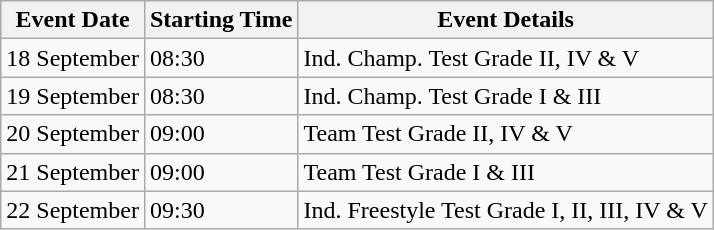<table class="wikitable">
<tr>
<th>Event Date</th>
<th>Starting Time</th>
<th>Event Details</th>
</tr>
<tr>
<td>18 September</td>
<td>08:30</td>
<td>Ind. Champ. Test Grade II, IV & V</td>
</tr>
<tr>
<td>19 September</td>
<td>08:30</td>
<td>Ind. Champ. Test Grade I & III</td>
</tr>
<tr>
<td>20 September</td>
<td>09:00</td>
<td>Team Test Grade II, IV & V</td>
</tr>
<tr>
<td>21 September</td>
<td>09:00</td>
<td>Team Test Grade I & III</td>
</tr>
<tr>
<td>22 September</td>
<td>09:30</td>
<td>Ind. Freestyle Test Grade I, II, III, IV & V</td>
</tr>
</table>
